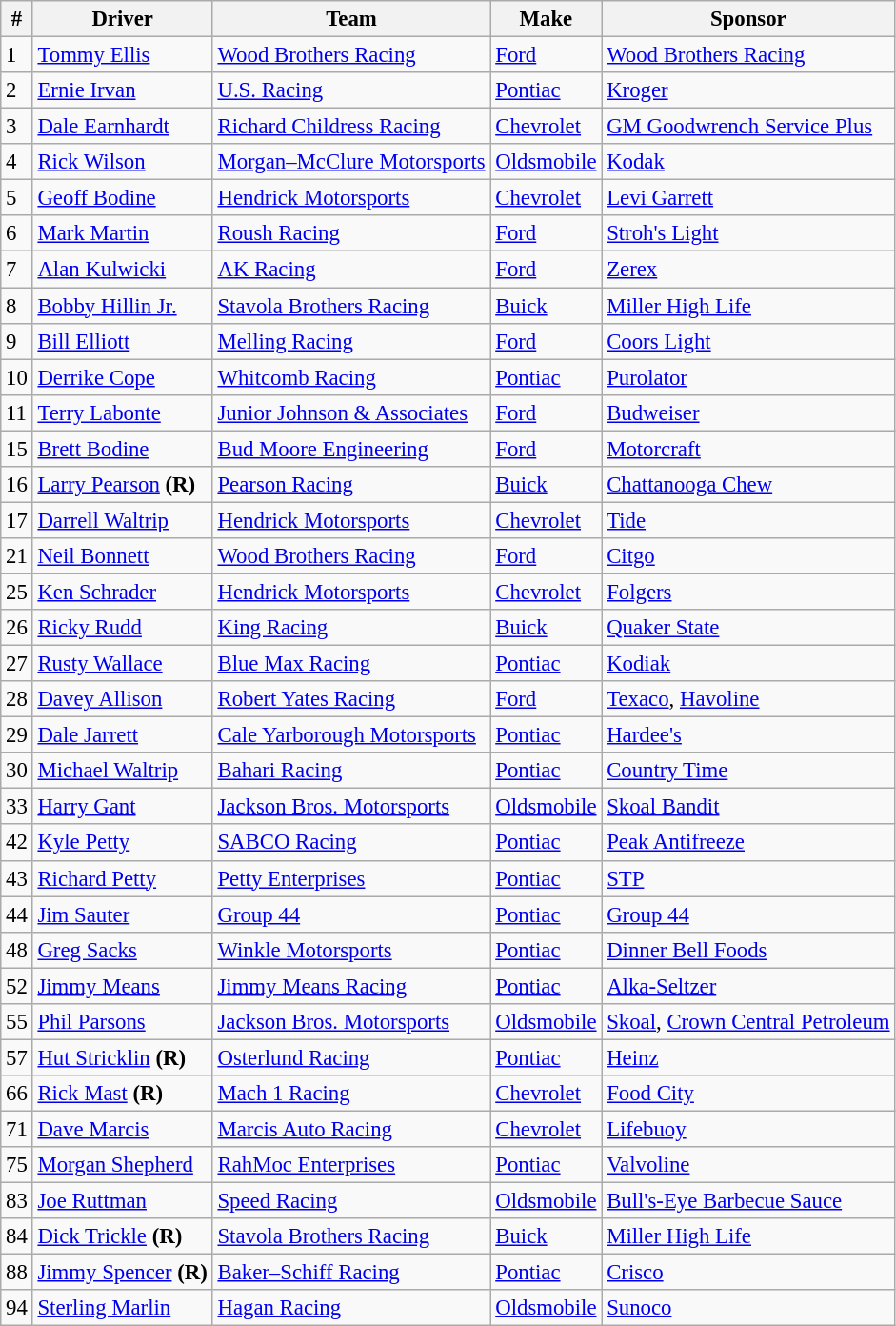<table class="wikitable" style="font-size:95%">
<tr>
<th>#</th>
<th>Driver</th>
<th>Team</th>
<th>Make</th>
<th>Sponsor</th>
</tr>
<tr>
<td>1</td>
<td><a href='#'>Tommy Ellis</a></td>
<td><a href='#'>Wood Brothers Racing</a></td>
<td><a href='#'>Ford</a></td>
<td><a href='#'>Wood Brothers Racing</a></td>
</tr>
<tr>
<td>2</td>
<td><a href='#'>Ernie Irvan</a></td>
<td><a href='#'>U.S. Racing</a></td>
<td><a href='#'>Pontiac</a></td>
<td><a href='#'>Kroger</a></td>
</tr>
<tr>
<td>3</td>
<td><a href='#'>Dale Earnhardt</a></td>
<td><a href='#'>Richard Childress Racing</a></td>
<td><a href='#'>Chevrolet</a></td>
<td><a href='#'>GM Goodwrench Service Plus</a></td>
</tr>
<tr>
<td>4</td>
<td><a href='#'>Rick Wilson</a></td>
<td><a href='#'>Morgan–McClure Motorsports</a></td>
<td><a href='#'>Oldsmobile</a></td>
<td><a href='#'>Kodak</a></td>
</tr>
<tr>
<td>5</td>
<td><a href='#'>Geoff Bodine</a></td>
<td><a href='#'>Hendrick Motorsports</a></td>
<td><a href='#'>Chevrolet</a></td>
<td><a href='#'>Levi Garrett</a></td>
</tr>
<tr>
<td>6</td>
<td><a href='#'>Mark Martin</a></td>
<td><a href='#'>Roush Racing</a></td>
<td><a href='#'>Ford</a></td>
<td><a href='#'>Stroh's Light</a></td>
</tr>
<tr>
<td>7</td>
<td><a href='#'>Alan Kulwicki</a></td>
<td><a href='#'>AK Racing</a></td>
<td><a href='#'>Ford</a></td>
<td><a href='#'>Zerex</a></td>
</tr>
<tr>
<td>8</td>
<td><a href='#'>Bobby Hillin Jr.</a></td>
<td><a href='#'>Stavola Brothers Racing</a></td>
<td><a href='#'>Buick</a></td>
<td><a href='#'>Miller High Life</a></td>
</tr>
<tr>
<td>9</td>
<td><a href='#'>Bill Elliott</a></td>
<td><a href='#'>Melling Racing</a></td>
<td><a href='#'>Ford</a></td>
<td><a href='#'>Coors Light</a></td>
</tr>
<tr>
<td>10</td>
<td><a href='#'>Derrike Cope</a></td>
<td><a href='#'>Whitcomb Racing</a></td>
<td><a href='#'>Pontiac</a></td>
<td><a href='#'>Purolator</a></td>
</tr>
<tr>
<td>11</td>
<td><a href='#'>Terry Labonte</a></td>
<td><a href='#'>Junior Johnson & Associates</a></td>
<td><a href='#'>Ford</a></td>
<td><a href='#'>Budweiser</a></td>
</tr>
<tr>
<td>15</td>
<td><a href='#'>Brett Bodine</a></td>
<td><a href='#'>Bud Moore Engineering</a></td>
<td><a href='#'>Ford</a></td>
<td><a href='#'>Motorcraft</a></td>
</tr>
<tr>
<td>16</td>
<td><a href='#'>Larry Pearson</a> <strong>(R)</strong></td>
<td><a href='#'>Pearson Racing</a></td>
<td><a href='#'>Buick</a></td>
<td><a href='#'>Chattanooga Chew</a></td>
</tr>
<tr>
<td>17</td>
<td><a href='#'>Darrell Waltrip</a></td>
<td><a href='#'>Hendrick Motorsports</a></td>
<td><a href='#'>Chevrolet</a></td>
<td><a href='#'>Tide</a></td>
</tr>
<tr>
<td>21</td>
<td><a href='#'>Neil Bonnett</a></td>
<td><a href='#'>Wood Brothers Racing</a></td>
<td><a href='#'>Ford</a></td>
<td><a href='#'>Citgo</a></td>
</tr>
<tr>
<td>25</td>
<td><a href='#'>Ken Schrader</a></td>
<td><a href='#'>Hendrick Motorsports</a></td>
<td><a href='#'>Chevrolet</a></td>
<td><a href='#'>Folgers</a></td>
</tr>
<tr>
<td>26</td>
<td><a href='#'>Ricky Rudd</a></td>
<td><a href='#'>King Racing</a></td>
<td><a href='#'>Buick</a></td>
<td><a href='#'>Quaker State</a></td>
</tr>
<tr>
<td>27</td>
<td><a href='#'>Rusty Wallace</a></td>
<td><a href='#'>Blue Max Racing</a></td>
<td><a href='#'>Pontiac</a></td>
<td><a href='#'>Kodiak</a></td>
</tr>
<tr>
<td>28</td>
<td><a href='#'>Davey Allison</a></td>
<td><a href='#'>Robert Yates Racing</a></td>
<td><a href='#'>Ford</a></td>
<td><a href='#'>Texaco</a>, <a href='#'>Havoline</a></td>
</tr>
<tr>
<td>29</td>
<td><a href='#'>Dale Jarrett</a></td>
<td><a href='#'>Cale Yarborough Motorsports</a></td>
<td><a href='#'>Pontiac</a></td>
<td><a href='#'>Hardee's</a></td>
</tr>
<tr>
<td>30</td>
<td><a href='#'>Michael Waltrip</a></td>
<td><a href='#'>Bahari Racing</a></td>
<td><a href='#'>Pontiac</a></td>
<td><a href='#'>Country Time</a></td>
</tr>
<tr>
<td>33</td>
<td><a href='#'>Harry Gant</a></td>
<td><a href='#'>Jackson Bros. Motorsports</a></td>
<td><a href='#'>Oldsmobile</a></td>
<td><a href='#'>Skoal Bandit</a></td>
</tr>
<tr>
<td>42</td>
<td><a href='#'>Kyle Petty</a></td>
<td><a href='#'>SABCO Racing</a></td>
<td><a href='#'>Pontiac</a></td>
<td><a href='#'>Peak Antifreeze</a></td>
</tr>
<tr>
<td>43</td>
<td><a href='#'>Richard Petty</a></td>
<td><a href='#'>Petty Enterprises</a></td>
<td><a href='#'>Pontiac</a></td>
<td><a href='#'>STP</a></td>
</tr>
<tr>
<td>44</td>
<td><a href='#'>Jim Sauter</a></td>
<td><a href='#'>Group 44</a></td>
<td><a href='#'>Pontiac</a></td>
<td><a href='#'>Group 44</a></td>
</tr>
<tr>
<td>48</td>
<td><a href='#'>Greg Sacks</a></td>
<td><a href='#'>Winkle Motorsports</a></td>
<td><a href='#'>Pontiac</a></td>
<td><a href='#'>Dinner Bell Foods</a></td>
</tr>
<tr>
<td>52</td>
<td><a href='#'>Jimmy Means</a></td>
<td><a href='#'>Jimmy Means Racing</a></td>
<td><a href='#'>Pontiac</a></td>
<td><a href='#'>Alka-Seltzer</a></td>
</tr>
<tr>
<td>55</td>
<td><a href='#'>Phil Parsons</a></td>
<td><a href='#'>Jackson Bros. Motorsports</a></td>
<td><a href='#'>Oldsmobile</a></td>
<td><a href='#'>Skoal</a>, <a href='#'>Crown Central Petroleum</a></td>
</tr>
<tr>
<td>57</td>
<td><a href='#'>Hut Stricklin</a> <strong>(R)</strong></td>
<td><a href='#'>Osterlund Racing</a></td>
<td><a href='#'>Pontiac</a></td>
<td><a href='#'>Heinz</a></td>
</tr>
<tr>
<td>66</td>
<td><a href='#'>Rick Mast</a> <strong>(R)</strong></td>
<td><a href='#'>Mach 1 Racing</a></td>
<td><a href='#'>Chevrolet</a></td>
<td><a href='#'>Food City</a></td>
</tr>
<tr>
<td>71</td>
<td><a href='#'>Dave Marcis</a></td>
<td><a href='#'>Marcis Auto Racing</a></td>
<td><a href='#'>Chevrolet</a></td>
<td><a href='#'>Lifebuoy</a></td>
</tr>
<tr>
<td>75</td>
<td><a href='#'>Morgan Shepherd</a></td>
<td><a href='#'>RahMoc Enterprises</a></td>
<td><a href='#'>Pontiac</a></td>
<td><a href='#'>Valvoline</a></td>
</tr>
<tr>
<td>83</td>
<td><a href='#'>Joe Ruttman</a></td>
<td><a href='#'>Speed Racing</a></td>
<td><a href='#'>Oldsmobile</a></td>
<td><a href='#'>Bull's-Eye Barbecue Sauce</a></td>
</tr>
<tr>
<td>84</td>
<td><a href='#'>Dick Trickle</a> <strong>(R)</strong></td>
<td><a href='#'>Stavola Brothers Racing</a></td>
<td><a href='#'>Buick</a></td>
<td><a href='#'>Miller High Life</a></td>
</tr>
<tr>
<td>88</td>
<td><a href='#'>Jimmy Spencer</a> <strong>(R)</strong></td>
<td><a href='#'>Baker–Schiff Racing</a></td>
<td><a href='#'>Pontiac</a></td>
<td><a href='#'>Crisco</a></td>
</tr>
<tr>
<td>94</td>
<td><a href='#'>Sterling Marlin</a></td>
<td><a href='#'>Hagan Racing</a></td>
<td><a href='#'>Oldsmobile</a></td>
<td><a href='#'>Sunoco</a></td>
</tr>
</table>
